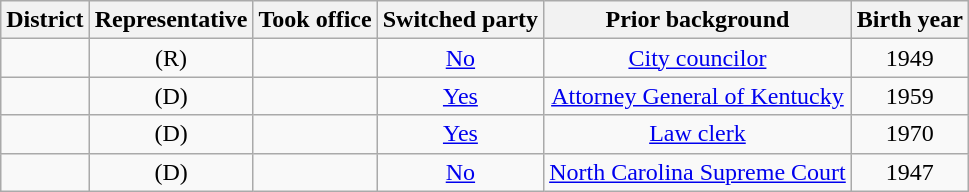<table class="sortable wikitable">
<tr>
<th>District</th>
<th>Representative</th>
<th>Took office</th>
<th>Switched party</th>
<th>Prior background</th>
<th>Birth year</th>
</tr>
<tr align=center>
<td></td>
<td> (R)</td>
<td></td>
<td><a href='#'>No</a></td>
<td><a href='#'>City councilor</a></td>
<td>1949</td>
</tr>
<tr align=center>
<td></td>
<td> (D)</td>
<td></td>
<td><a href='#'>Yes</a></td>
<td><a href='#'>Attorney General of Kentucky</a></td>
<td>1959</td>
</tr>
<tr align=center>
<td></td>
<td> (D)</td>
<td></td>
<td><a href='#'>Yes</a></td>
<td><a href='#'>Law clerk</a></td>
<td>1970</td>
</tr>
<tr align=center>
<td></td>
<td> (D)</td>
<td></td>
<td><a href='#'>No</a></td>
<td><a href='#'>North Carolina Supreme Court</a></td>
<td>1947</td>
</tr>
</table>
